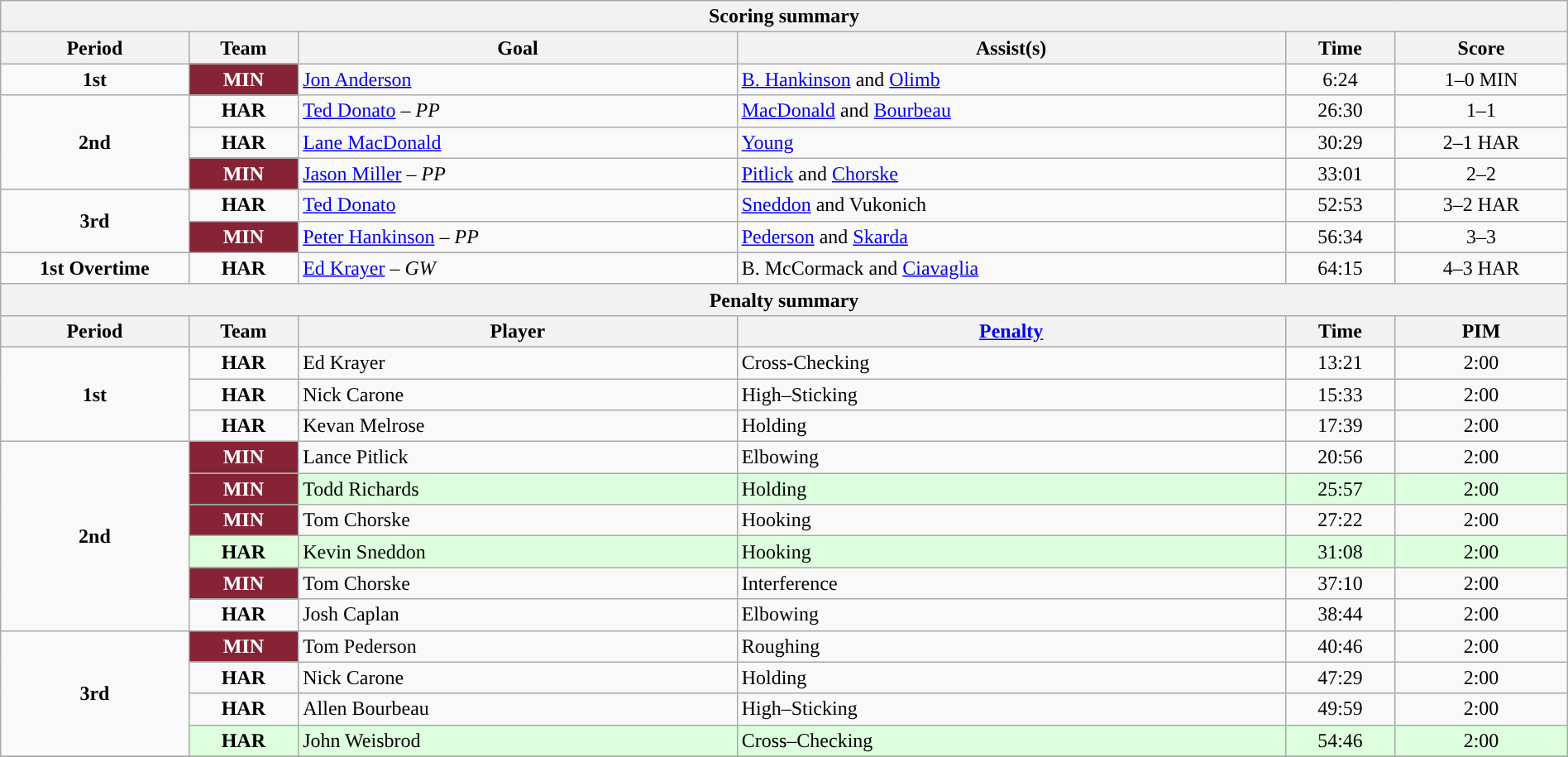<table style="width:100%;" class="wikitable">
<tr>
<th colspan=6>Scoring summary</th>
</tr>
<tr>
<th style="width:12%;">Period</th>
<th style="width:7%;">Team</th>
<th style="width:28%;">Goal</th>
<th style="width:35%;">Assist(s)</th>
<th style="width:7%;">Time</th>
<th style="width:11%;">Score</th>
</tr>
<tr>
<td style="text-align:center;" rowspan="1"><strong>1st</strong></td>
<td align=center style="color:white; background:#862334; "><strong>MIN</strong></td>
<td><a href='#'>Jon Anderson</a></td>
<td><a href='#'>B. Hankinson</a> and <a href='#'>Olimb</a></td>
<td align=center>6:24</td>
<td align=center>1–0 MIN</td>
</tr>
<tr>
<td style="text-align:center;" rowspan="3"><strong>2nd</strong></td>
<td align=center><strong>HAR</strong></td>
<td><a href='#'>Ted Donato</a> – <em>PP</em></td>
<td><a href='#'>MacDonald</a> and <a href='#'>Bourbeau</a></td>
<td align=center>26:30</td>
<td align=center>1–1</td>
</tr>
<tr>
<td align=center><strong>HAR</strong></td>
<td><a href='#'>Lane MacDonald</a></td>
<td><a href='#'>Young</a></td>
<td align=center>30:29</td>
<td align=center>2–1 HAR</td>
</tr>
<tr>
<td align=center style="color:white; background:#862334; "><strong>MIN</strong></td>
<td><a href='#'>Jason Miller</a> – <em>PP</em></td>
<td><a href='#'>Pitlick</a> and <a href='#'>Chorske</a></td>
<td align=center>33:01</td>
<td align=center>2–2</td>
</tr>
<tr>
<td style="text-align:center;" rowspan="2"><strong>3rd</strong></td>
<td align=center><strong>HAR</strong></td>
<td><a href='#'>Ted Donato</a></td>
<td><a href='#'>Sneddon</a> and Vukonich</td>
<td align=center>52:53</td>
<td align=center>3–2 HAR</td>
</tr>
<tr>
<td align=center style="color:white; background:#862334; "><strong>MIN</strong></td>
<td><a href='#'>Peter Hankinson</a> – <em>PP</em></td>
<td><a href='#'>Pederson</a> and <a href='#'>Skarda</a></td>
<td align=center>56:34</td>
<td align=center>3–3</td>
</tr>
<tr>
<td style="text-align:center;" rowspan="1"><strong>1st Overtime</strong></td>
<td align=center><strong>HAR</strong></td>
<td><a href='#'>Ed Krayer</a> – <em>GW</em></td>
<td>B. McCormack and <a href='#'>Ciavaglia</a></td>
<td align=center>64:15</td>
<td align=center>4–3 HAR</td>
</tr>
<tr>
<th colspan=6>Penalty summary</th>
</tr>
<tr>
<th style="width:12%;">Period</th>
<th style="width:7%;">Team</th>
<th style="width:28%;">Player</th>
<th style="width:35%;"><a href='#'>Penalty</a></th>
<th style="width:7%;">Time</th>
<th style="width:11%;">PIM</th>
</tr>
<tr>
<td style="text-align:center;" rowspan="3"><strong>1st</strong></td>
<td align=center><strong>HAR</strong></td>
<td>Ed Krayer</td>
<td>Cross-Checking</td>
<td align=center>13:21</td>
<td align=center>2:00</td>
</tr>
<tr>
<td align=center><strong>HAR</strong></td>
<td>Nick Carone</td>
<td>High–Sticking</td>
<td align=center>15:33</td>
<td align=center>2:00</td>
</tr>
<tr>
<td align=center><strong>HAR</strong></td>
<td>Kevan Melrose</td>
<td>Holding</td>
<td align=center>17:39</td>
<td align=center>2:00</td>
</tr>
<tr>
<td style="text-align:center;" rowspan="6"><strong>2nd</strong></td>
<td align=center style="color:white; background:#862334; "><strong>MIN</strong></td>
<td>Lance Pitlick</td>
<td>Elbowing</td>
<td align=center>20:56</td>
<td align=center>2:00</td>
</tr>
<tr bgcolor=DDFFDD>
<td align=center style="color:white; background:#862334; "><strong>MIN</strong></td>
<td>Todd Richards</td>
<td>Holding</td>
<td align=center>25:57</td>
<td align=center>2:00</td>
</tr>
<tr>
<td align=center style="color:white; background:#862334; "><strong>MIN</strong></td>
<td>Tom Chorske</td>
<td>Hooking</td>
<td align=center>27:22</td>
<td align=center>2:00</td>
</tr>
<tr bgcolor=DDFFDD>
<td align=center><strong>HAR</strong></td>
<td>Kevin Sneddon</td>
<td>Hooking</td>
<td align=center>31:08</td>
<td align=center>2:00</td>
</tr>
<tr>
<td align=center style="color:white; background:#862334; "><strong>MIN</strong></td>
<td>Tom Chorske</td>
<td>Interference</td>
<td align=center>37:10</td>
<td align=center>2:00</td>
</tr>
<tr>
<td align=center><strong>HAR</strong></td>
<td>Josh Caplan</td>
<td>Elbowing</td>
<td align=center>38:44</td>
<td align=center>2:00</td>
</tr>
<tr>
<td style="text-align:center;" rowspan="4"><strong>3rd</strong></td>
<td align=center style="color:white; background:#862334; "><strong>MIN</strong></td>
<td>Tom Pederson</td>
<td>Roughing</td>
<td align=center>40:46</td>
<td align=center>2:00</td>
</tr>
<tr>
<td align=center><strong>HAR</strong></td>
<td>Nick Carone</td>
<td>Holding</td>
<td align=center>47:29</td>
<td align=center>2:00</td>
</tr>
<tr>
<td align=center><strong>HAR</strong></td>
<td>Allen Bourbeau</td>
<td>High–Sticking</td>
<td align=center>49:59</td>
<td align=center>2:00</td>
</tr>
<tr bgcolor=DDFFDD>
<td align=center><strong>HAR</strong></td>
<td>John Weisbrod</td>
<td>Cross–Checking</td>
<td align=center>54:46</td>
<td align=center>2:00</td>
</tr>
<tr>
</tr>
</table>
